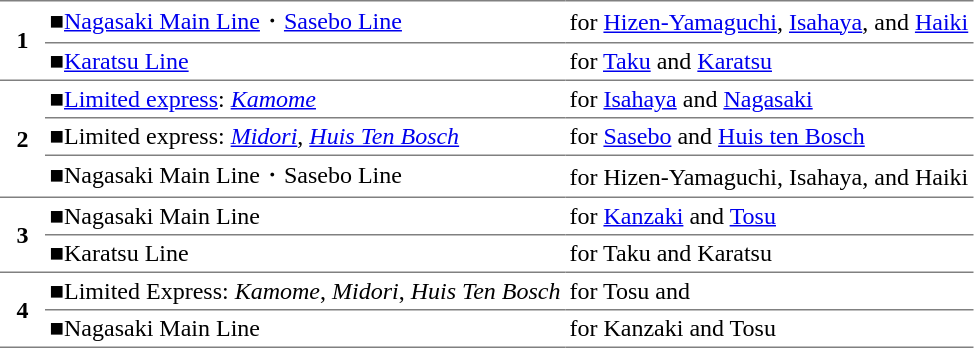<table border="1" cellspacing="0" cellpadding="3" frame="hsides" rules="rows" style="margin-top:.4em;">
<tr>
<th rowspan="2" style="width:1.5em">1</th>
<td><span>■</span><a href='#'>Nagasaki Main Line</a>・<a href='#'>Sasebo Line</a></td>
<td>for <a href='#'>Hizen-Yamaguchi</a>, <a href='#'>Isahaya</a>, and <a href='#'>Haiki</a></td>
</tr>
<tr>
<td><span>■</span><a href='#'>Karatsu Line</a></td>
<td>for <a href='#'>Taku</a> and <a href='#'>Karatsu</a></td>
</tr>
<tr>
<th rowspan="3" style="width:1.5em">2</th>
<td><span>■</span><a href='#'>Limited express</a>: <em><a href='#'>Kamome</a></em></td>
<td>for <a href='#'>Isahaya</a> and <a href='#'>Nagasaki</a></td>
</tr>
<tr>
<td><span>■</span>Limited express: <em><a href='#'>Midori</a></em>, <em><a href='#'>Huis Ten Bosch</a></em></td>
<td>for <a href='#'>Sasebo</a> and <a href='#'>Huis ten Bosch</a></td>
</tr>
<tr>
<td><span>■</span>Nagasaki Main Line・Sasebo Line</td>
<td>for Hizen-Yamaguchi, Isahaya, and Haiki</td>
</tr>
<tr>
<th rowspan="2">3</th>
<td><span>■</span>Nagasaki Main Line</td>
<td>for <a href='#'>Kanzaki</a> and <a href='#'>Tosu</a></td>
</tr>
<tr>
<td><span>■</span>Karatsu Line</td>
<td>for Taku and Karatsu</td>
</tr>
<tr>
<th rowspan="2">4</th>
<td><span>■</span>Limited Express: <em>Kamome</em>, <em>Midori</em>, <em>Huis Ten Bosch</em></td>
<td>for Tosu and </td>
</tr>
<tr>
<td><span>■</span>Nagasaki Main Line</td>
<td>for Kanzaki and Tosu</td>
</tr>
</table>
